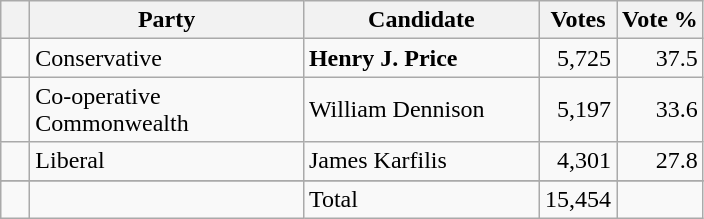<table class="wikitable">
<tr>
<th></th>
<th scope="col" width="175">Party</th>
<th scope="col" width="150">Candidate</th>
<th>Votes</th>
<th>Vote %</th>
</tr>
<tr>
<td>   </td>
<td>Conservative</td>
<td><strong>Henry J. Price</strong></td>
<td align=right>5,725</td>
<td align=right>37.5</td>
</tr>
<tr |>
<td>   </td>
<td>Co-operative Commonwealth</td>
<td>William Dennison</td>
<td align=right>5,197</td>
<td align=right>33.6</td>
</tr>
<tr |>
<td>   </td>
<td>Liberal</td>
<td>James Karfilis</td>
<td align=right>4,301</td>
<td align=right>27.8</td>
</tr>
<tr |>
</tr>
<tr | |>
<td></td>
<td></td>
<td>Total</td>
<td align=right>15,454</td>
<td></td>
</tr>
</table>
